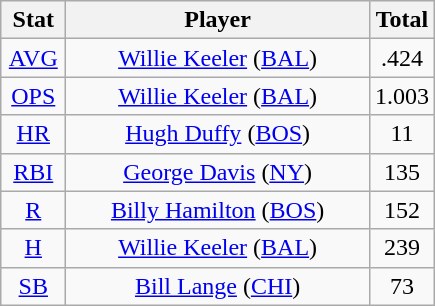<table class="wikitable" style="text-align:center;">
<tr>
<th style="width:15%;">Stat</th>
<th>Player</th>
<th style="width:15%;">Total</th>
</tr>
<tr>
<td><a href='#'>AVG</a></td>
<td><a href='#'>Willie Keeler</a> (<a href='#'>BAL</a>)</td>
<td>.424</td>
</tr>
<tr>
<td><a href='#'>OPS</a></td>
<td><a href='#'>Willie Keeler</a> (<a href='#'>BAL</a>)</td>
<td>1.003</td>
</tr>
<tr>
<td><a href='#'>HR</a></td>
<td><a href='#'>Hugh Duffy</a> (<a href='#'>BOS</a>)</td>
<td>11</td>
</tr>
<tr>
<td><a href='#'>RBI</a></td>
<td><a href='#'>George Davis</a> (<a href='#'>NY</a>)</td>
<td>135</td>
</tr>
<tr>
<td><a href='#'>R</a></td>
<td><a href='#'>Billy Hamilton</a> (<a href='#'>BOS</a>)</td>
<td>152</td>
</tr>
<tr>
<td><a href='#'>H</a></td>
<td><a href='#'>Willie Keeler</a> (<a href='#'>BAL</a>)</td>
<td>239</td>
</tr>
<tr>
<td><a href='#'>SB</a></td>
<td><a href='#'>Bill Lange</a> (<a href='#'>CHI</a>)</td>
<td>73</td>
</tr>
</table>
